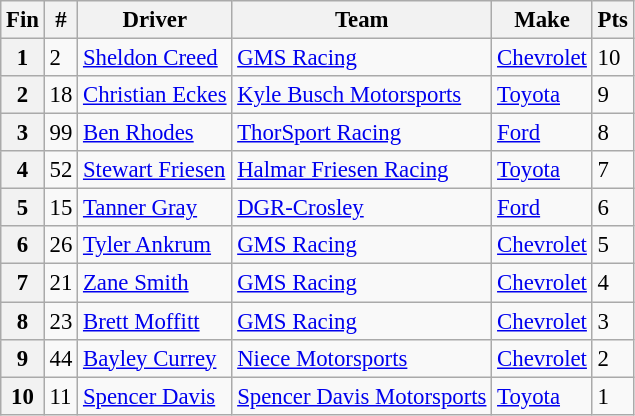<table class="wikitable" style="font-size:95%">
<tr>
<th>Fin</th>
<th>#</th>
<th>Driver</th>
<th>Team</th>
<th>Make</th>
<th>Pts</th>
</tr>
<tr>
<th>1</th>
<td>2</td>
<td><a href='#'>Sheldon Creed</a></td>
<td><a href='#'>GMS Racing</a></td>
<td><a href='#'>Chevrolet</a></td>
<td>10</td>
</tr>
<tr>
<th>2</th>
<td>18</td>
<td><a href='#'>Christian Eckes</a></td>
<td><a href='#'>Kyle Busch Motorsports</a></td>
<td><a href='#'>Toyota</a></td>
<td>9</td>
</tr>
<tr>
<th>3</th>
<td>99</td>
<td><a href='#'>Ben Rhodes</a></td>
<td><a href='#'>ThorSport Racing</a></td>
<td><a href='#'>Ford</a></td>
<td>8</td>
</tr>
<tr>
<th>4</th>
<td>52</td>
<td><a href='#'>Stewart Friesen</a></td>
<td><a href='#'>Halmar Friesen Racing</a></td>
<td><a href='#'>Toyota</a></td>
<td>7</td>
</tr>
<tr>
<th>5</th>
<td>15</td>
<td><a href='#'>Tanner Gray</a></td>
<td><a href='#'>DGR-Crosley</a></td>
<td><a href='#'>Ford</a></td>
<td>6</td>
</tr>
<tr>
<th>6</th>
<td>26</td>
<td><a href='#'>Tyler Ankrum</a></td>
<td><a href='#'>GMS Racing</a></td>
<td><a href='#'>Chevrolet</a></td>
<td>5</td>
</tr>
<tr>
<th>7</th>
<td>21</td>
<td><a href='#'>Zane Smith</a></td>
<td><a href='#'>GMS Racing</a></td>
<td><a href='#'>Chevrolet</a></td>
<td>4</td>
</tr>
<tr>
<th>8</th>
<td>23</td>
<td><a href='#'>Brett Moffitt</a></td>
<td><a href='#'>GMS Racing</a></td>
<td><a href='#'>Chevrolet</a></td>
<td>3</td>
</tr>
<tr>
<th>9</th>
<td>44</td>
<td><a href='#'>Bayley Currey</a></td>
<td><a href='#'>Niece Motorsports</a></td>
<td><a href='#'>Chevrolet</a></td>
<td>2</td>
</tr>
<tr>
<th>10</th>
<td>11</td>
<td><a href='#'>Spencer Davis</a></td>
<td><a href='#'>Spencer Davis Motorsports</a></td>
<td><a href='#'>Toyota</a></td>
<td>1</td>
</tr>
</table>
